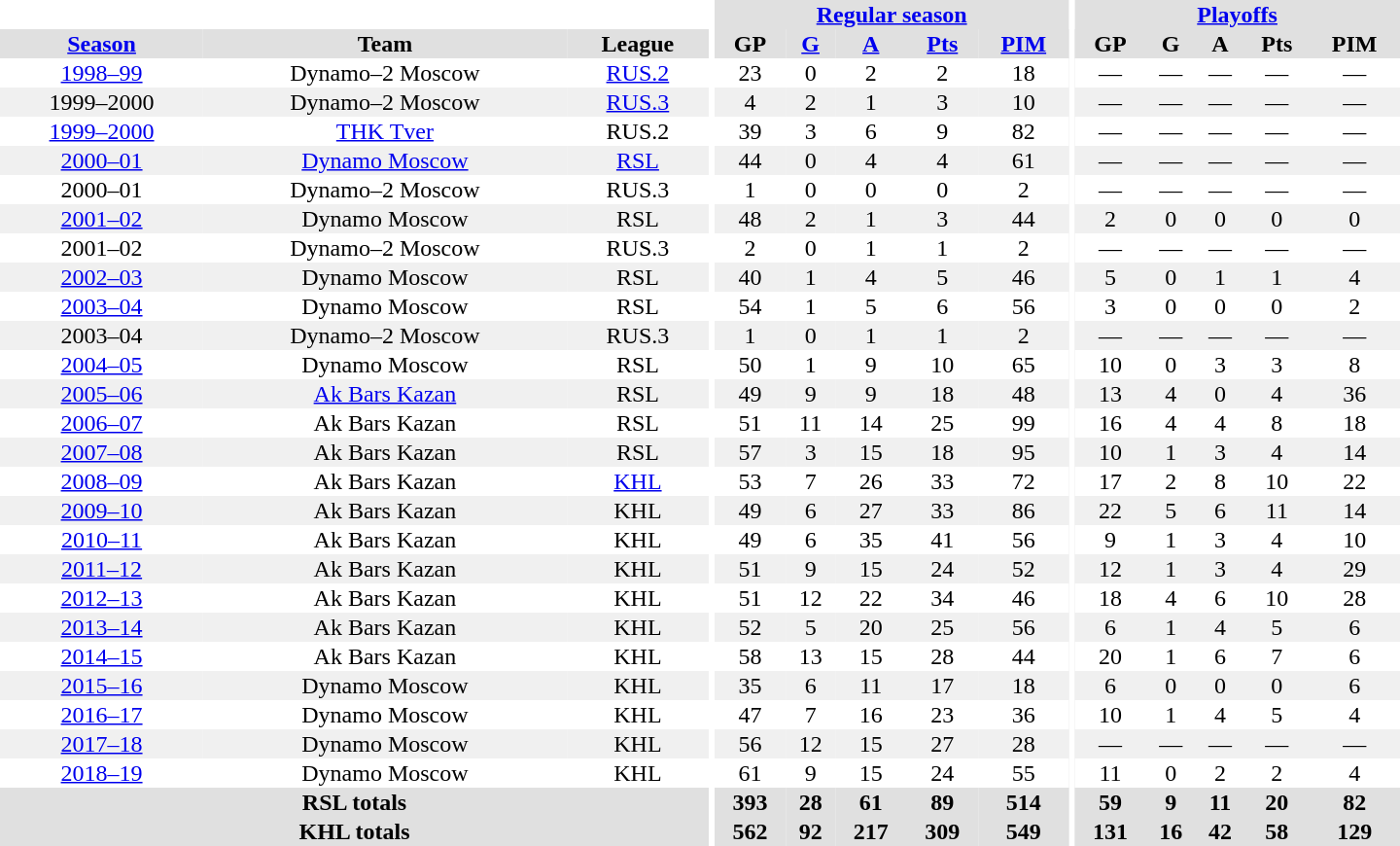<table border="0" cellpadding="1" cellspacing="0" style="text-align:center; width:60em">
<tr bgcolor="#e0e0e0">
<th colspan="3"  bgcolor="#ffffff"></th>
<th rowspan="99" bgcolor="#ffffff"></th>
<th colspan="5"><a href='#'>Regular season</a></th>
<th rowspan="99" bgcolor="#ffffff"></th>
<th colspan="5"><a href='#'>Playoffs</a></th>
</tr>
<tr bgcolor="#e0e0e0">
<th><a href='#'>Season</a></th>
<th>Team</th>
<th>League</th>
<th>GP</th>
<th><a href='#'>G</a></th>
<th><a href='#'>A</a></th>
<th><a href='#'>Pts</a></th>
<th><a href='#'>PIM</a></th>
<th>GP</th>
<th>G</th>
<th>A</th>
<th>Pts</th>
<th>PIM</th>
</tr>
<tr>
<td><a href='#'>1998–99</a></td>
<td>Dynamo–2 Moscow</td>
<td><a href='#'>RUS.2</a></td>
<td>23</td>
<td>0</td>
<td>2</td>
<td>2</td>
<td>18</td>
<td>—</td>
<td>—</td>
<td>—</td>
<td>—</td>
<td>—</td>
</tr>
<tr bgcolor="#f0f0f0">
<td>1999–2000</td>
<td>Dynamo–2 Moscow</td>
<td><a href='#'>RUS.3</a></td>
<td>4</td>
<td>2</td>
<td>1</td>
<td>3</td>
<td>10</td>
<td>—</td>
<td>—</td>
<td>—</td>
<td>—</td>
<td>—</td>
</tr>
<tr>
<td><a href='#'>1999–2000</a></td>
<td><a href='#'>THK Tver</a></td>
<td>RUS.2</td>
<td>39</td>
<td>3</td>
<td>6</td>
<td>9</td>
<td>82</td>
<td>—</td>
<td>—</td>
<td>—</td>
<td>—</td>
<td>—</td>
</tr>
<tr bgcolor="#f0f0f0">
<td><a href='#'>2000–01</a></td>
<td><a href='#'>Dynamo Moscow</a></td>
<td><a href='#'>RSL</a></td>
<td>44</td>
<td>0</td>
<td>4</td>
<td>4</td>
<td>61</td>
<td>—</td>
<td>—</td>
<td>—</td>
<td>—</td>
<td>—</td>
</tr>
<tr>
<td>2000–01</td>
<td>Dynamo–2 Moscow</td>
<td>RUS.3</td>
<td>1</td>
<td>0</td>
<td>0</td>
<td>0</td>
<td>2</td>
<td>—</td>
<td>—</td>
<td>—</td>
<td>—</td>
<td>—</td>
</tr>
<tr bgcolor="#f0f0f0">
<td><a href='#'>2001–02</a></td>
<td>Dynamo Moscow</td>
<td>RSL</td>
<td>48</td>
<td>2</td>
<td>1</td>
<td>3</td>
<td>44</td>
<td>2</td>
<td>0</td>
<td>0</td>
<td>0</td>
<td>0</td>
</tr>
<tr>
<td>2001–02</td>
<td>Dynamo–2 Moscow</td>
<td>RUS.3</td>
<td>2</td>
<td>0</td>
<td>1</td>
<td>1</td>
<td>2</td>
<td>—</td>
<td>—</td>
<td>—</td>
<td>—</td>
<td>—</td>
</tr>
<tr bgcolor="#f0f0f0">
<td><a href='#'>2002–03</a></td>
<td>Dynamo Moscow</td>
<td>RSL</td>
<td>40</td>
<td>1</td>
<td>4</td>
<td>5</td>
<td>46</td>
<td>5</td>
<td>0</td>
<td>1</td>
<td>1</td>
<td>4</td>
</tr>
<tr>
<td><a href='#'>2003–04</a></td>
<td>Dynamo Moscow</td>
<td>RSL</td>
<td>54</td>
<td>1</td>
<td>5</td>
<td>6</td>
<td>56</td>
<td>3</td>
<td>0</td>
<td>0</td>
<td>0</td>
<td>2</td>
</tr>
<tr bgcolor="#f0f0f0">
<td>2003–04</td>
<td>Dynamo–2 Moscow</td>
<td>RUS.3</td>
<td>1</td>
<td>0</td>
<td>1</td>
<td>1</td>
<td>2</td>
<td>—</td>
<td>—</td>
<td>—</td>
<td>—</td>
<td>—</td>
</tr>
<tr>
<td><a href='#'>2004–05</a></td>
<td>Dynamo Moscow</td>
<td>RSL</td>
<td>50</td>
<td>1</td>
<td>9</td>
<td>10</td>
<td>65</td>
<td>10</td>
<td>0</td>
<td>3</td>
<td>3</td>
<td>8</td>
</tr>
<tr bgcolor="#f0f0f0">
<td><a href='#'>2005–06</a></td>
<td><a href='#'>Ak Bars Kazan</a></td>
<td>RSL</td>
<td>49</td>
<td>9</td>
<td>9</td>
<td>18</td>
<td>48</td>
<td>13</td>
<td>4</td>
<td>0</td>
<td>4</td>
<td>36</td>
</tr>
<tr>
<td><a href='#'>2006–07</a></td>
<td>Ak Bars Kazan</td>
<td>RSL</td>
<td>51</td>
<td>11</td>
<td>14</td>
<td>25</td>
<td>99</td>
<td>16</td>
<td>4</td>
<td>4</td>
<td>8</td>
<td>18</td>
</tr>
<tr bgcolor="#f0f0f0">
<td><a href='#'>2007–08</a></td>
<td>Ak Bars Kazan</td>
<td>RSL</td>
<td>57</td>
<td>3</td>
<td>15</td>
<td>18</td>
<td>95</td>
<td>10</td>
<td>1</td>
<td>3</td>
<td>4</td>
<td>14</td>
</tr>
<tr>
<td><a href='#'>2008–09</a></td>
<td>Ak Bars Kazan</td>
<td><a href='#'>KHL</a></td>
<td>53</td>
<td>7</td>
<td>26</td>
<td>33</td>
<td>72</td>
<td>17</td>
<td>2</td>
<td>8</td>
<td>10</td>
<td>22</td>
</tr>
<tr bgcolor="#f0f0f0">
<td><a href='#'>2009–10</a></td>
<td>Ak Bars Kazan</td>
<td>KHL</td>
<td>49</td>
<td>6</td>
<td>27</td>
<td>33</td>
<td>86</td>
<td>22</td>
<td>5</td>
<td>6</td>
<td>11</td>
<td>14</td>
</tr>
<tr>
<td><a href='#'>2010–11</a></td>
<td>Ak Bars Kazan</td>
<td>KHL</td>
<td>49</td>
<td>6</td>
<td>35</td>
<td>41</td>
<td>56</td>
<td>9</td>
<td>1</td>
<td>3</td>
<td>4</td>
<td>10</td>
</tr>
<tr bgcolor="#f0f0f0">
<td><a href='#'>2011–12</a></td>
<td>Ak Bars Kazan</td>
<td>KHL</td>
<td>51</td>
<td>9</td>
<td>15</td>
<td>24</td>
<td>52</td>
<td>12</td>
<td>1</td>
<td>3</td>
<td>4</td>
<td>29</td>
</tr>
<tr>
<td><a href='#'>2012–13</a></td>
<td>Ak Bars Kazan</td>
<td>KHL</td>
<td>51</td>
<td>12</td>
<td>22</td>
<td>34</td>
<td>46</td>
<td>18</td>
<td>4</td>
<td>6</td>
<td>10</td>
<td>28</td>
</tr>
<tr bgcolor="#f0f0f0">
<td><a href='#'>2013–14</a></td>
<td>Ak Bars Kazan</td>
<td>KHL</td>
<td>52</td>
<td>5</td>
<td>20</td>
<td>25</td>
<td>56</td>
<td>6</td>
<td>1</td>
<td>4</td>
<td>5</td>
<td>6</td>
</tr>
<tr>
<td><a href='#'>2014–15</a></td>
<td>Ak Bars Kazan</td>
<td>KHL</td>
<td>58</td>
<td>13</td>
<td>15</td>
<td>28</td>
<td>44</td>
<td>20</td>
<td>1</td>
<td>6</td>
<td>7</td>
<td>6</td>
</tr>
<tr bgcolor="#f0f0f0">
<td><a href='#'>2015–16</a></td>
<td>Dynamo Moscow</td>
<td>KHL</td>
<td>35</td>
<td>6</td>
<td>11</td>
<td>17</td>
<td>18</td>
<td>6</td>
<td>0</td>
<td>0</td>
<td>0</td>
<td>6</td>
</tr>
<tr>
<td><a href='#'>2016–17</a></td>
<td>Dynamo Moscow</td>
<td>KHL</td>
<td>47</td>
<td>7</td>
<td>16</td>
<td>23</td>
<td>36</td>
<td>10</td>
<td>1</td>
<td>4</td>
<td>5</td>
<td>4</td>
</tr>
<tr bgcolor="#f0f0f0">
<td><a href='#'>2017–18</a></td>
<td>Dynamo Moscow</td>
<td>KHL</td>
<td>56</td>
<td>12</td>
<td>15</td>
<td>27</td>
<td>28</td>
<td>—</td>
<td>—</td>
<td>—</td>
<td>—</td>
<td>—</td>
</tr>
<tr>
<td><a href='#'>2018–19</a></td>
<td>Dynamo Moscow</td>
<td>KHL</td>
<td>61</td>
<td>9</td>
<td>15</td>
<td>24</td>
<td>55</td>
<td>11</td>
<td>0</td>
<td>2</td>
<td>2</td>
<td>4</td>
</tr>
<tr bgcolor="#e0e0e0">
<th colspan="3">RSL totals</th>
<th>393</th>
<th>28</th>
<th>61</th>
<th>89</th>
<th>514</th>
<th>59</th>
<th>9</th>
<th>11</th>
<th>20</th>
<th>82</th>
</tr>
<tr bgcolor="#e0e0e0">
<th colspan="3">KHL totals</th>
<th>562</th>
<th>92</th>
<th>217</th>
<th>309</th>
<th>549</th>
<th>131</th>
<th>16</th>
<th>42</th>
<th>58</th>
<th>129</th>
</tr>
</table>
